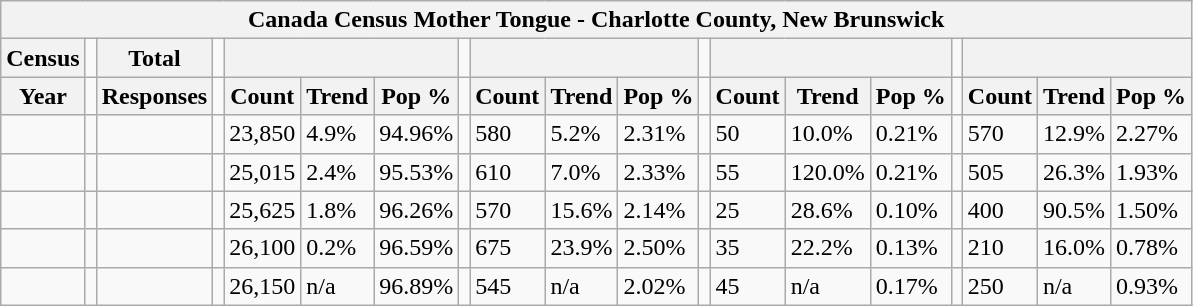<table class="wikitable">
<tr>
<th colspan="19">Canada Census Mother Tongue - Charlotte County, New Brunswick</th>
</tr>
<tr>
<th>Census</th>
<td></td>
<th>Total</th>
<td colspan="1"></td>
<th colspan="3"></th>
<td colspan="1"></td>
<th colspan="3"></th>
<td colspan="1"></td>
<th colspan="3"></th>
<td colspan="1"></td>
<th colspan="3"></th>
</tr>
<tr>
<th>Year</th>
<td></td>
<th>Responses</th>
<td></td>
<th>Count</th>
<th>Trend</th>
<th>Pop %</th>
<td></td>
<th>Count</th>
<th>Trend</th>
<th>Pop %</th>
<td></td>
<th>Count</th>
<th>Trend</th>
<th>Pop %</th>
<td></td>
<th>Count</th>
<th>Trend</th>
<th>Pop %</th>
</tr>
<tr>
<td></td>
<td></td>
<td></td>
<td></td>
<td>23,850</td>
<td> 4.9%</td>
<td>94.96%</td>
<td></td>
<td>580</td>
<td> 5.2%</td>
<td>2.31%</td>
<td></td>
<td>50</td>
<td> 10.0%</td>
<td>0.21%</td>
<td></td>
<td>570</td>
<td> 12.9%</td>
<td>2.27%</td>
</tr>
<tr>
<td></td>
<td></td>
<td></td>
<td></td>
<td>25,015</td>
<td> 2.4%</td>
<td>95.53%</td>
<td></td>
<td>610</td>
<td> 7.0%</td>
<td>2.33%</td>
<td></td>
<td>55</td>
<td> 120.0%</td>
<td>0.21%</td>
<td></td>
<td>505</td>
<td> 26.3%</td>
<td>1.93%</td>
</tr>
<tr>
<td></td>
<td></td>
<td></td>
<td></td>
<td>25,625</td>
<td> 1.8%</td>
<td>96.26%</td>
<td></td>
<td>570</td>
<td> 15.6%</td>
<td>2.14%</td>
<td></td>
<td>25</td>
<td> 28.6%</td>
<td>0.10%</td>
<td></td>
<td>400</td>
<td> 90.5%</td>
<td>1.50%</td>
</tr>
<tr>
<td></td>
<td></td>
<td></td>
<td></td>
<td>26,100</td>
<td> 0.2%</td>
<td>96.59%</td>
<td></td>
<td>675</td>
<td> 23.9%</td>
<td>2.50%</td>
<td></td>
<td>35</td>
<td> 22.2%</td>
<td>0.13%</td>
<td></td>
<td>210</td>
<td> 16.0%</td>
<td>0.78%</td>
</tr>
<tr>
<td></td>
<td></td>
<td></td>
<td></td>
<td>26,150</td>
<td>n/a</td>
<td>96.89%</td>
<td></td>
<td>545</td>
<td>n/a</td>
<td>2.02%</td>
<td></td>
<td>45</td>
<td>n/a</td>
<td>0.17%</td>
<td></td>
<td>250</td>
<td>n/a</td>
<td>0.93%</td>
</tr>
</table>
